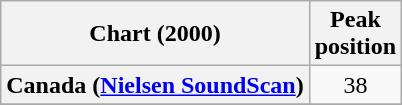<table class="wikitable sortable plainrowheaders" style="text-align:center">
<tr>
<th scope="col">Chart (2000)</th>
<th scope="col">Peak<br>position</th>
</tr>
<tr>
<th scope="row">Canada (<a href='#'>Nielsen SoundScan</a>)</th>
<td>38</td>
</tr>
<tr>
</tr>
<tr>
</tr>
<tr>
</tr>
<tr>
</tr>
</table>
